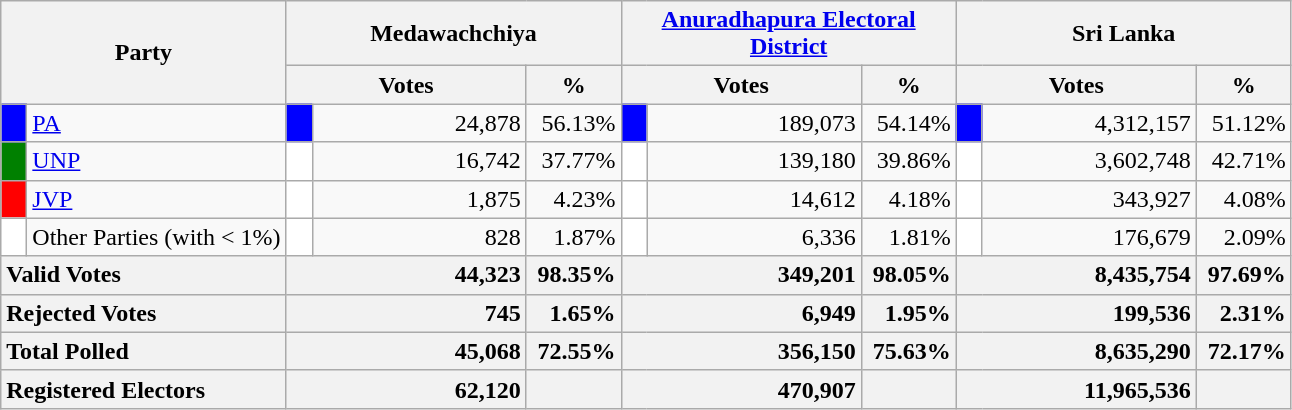<table class="wikitable">
<tr>
<th colspan="2" width="144px"rowspan="2">Party</th>
<th colspan="3" width="216px">Medawachchiya</th>
<th colspan="3" width="216px"><a href='#'>Anuradhapura Electoral District</a></th>
<th colspan="3" width="216px">Sri Lanka</th>
</tr>
<tr>
<th colspan="2" width="144px">Votes</th>
<th>%</th>
<th colspan="2" width="144px">Votes</th>
<th>%</th>
<th colspan="2" width="144px">Votes</th>
<th>%</th>
</tr>
<tr>
<td style="background-color:blue;" width="10px"></td>
<td style="text-align:left;"><a href='#'>PA</a></td>
<td style="background-color:blue;" width="10px"></td>
<td style="text-align:right;">24,878</td>
<td style="text-align:right;">56.13%</td>
<td style="background-color:blue;" width="10px"></td>
<td style="text-align:right;">189,073</td>
<td style="text-align:right;">54.14%</td>
<td style="background-color:blue;" width="10px"></td>
<td style="text-align:right;">4,312,157</td>
<td style="text-align:right;">51.12%</td>
</tr>
<tr>
<td style="background-color:green;" width="10px"></td>
<td style="text-align:left;"><a href='#'>UNP</a></td>
<td style="background-color:white;" width="10px"></td>
<td style="text-align:right;">16,742</td>
<td style="text-align:right;">37.77%</td>
<td style="background-color:white;" width="10px"></td>
<td style="text-align:right;">139,180</td>
<td style="text-align:right;">39.86%</td>
<td style="background-color:white;" width="10px"></td>
<td style="text-align:right;">3,602,748</td>
<td style="text-align:right;">42.71%</td>
</tr>
<tr>
<td style="background-color:red;" width="10px"></td>
<td style="text-align:left;"><a href='#'>JVP</a></td>
<td style="background-color:white;" width="10px"></td>
<td style="text-align:right;">1,875</td>
<td style="text-align:right;">4.23%</td>
<td style="background-color:white;" width="10px"></td>
<td style="text-align:right;">14,612</td>
<td style="text-align:right;">4.18%</td>
<td style="background-color:white;" width="10px"></td>
<td style="text-align:right;">343,927</td>
<td style="text-align:right;">4.08%</td>
</tr>
<tr>
<td style="background-color:white;" width="10px"></td>
<td style="text-align:left;">Other Parties (with < 1%)</td>
<td style="background-color:white;" width="10px"></td>
<td style="text-align:right;">828</td>
<td style="text-align:right;">1.87%</td>
<td style="background-color:white;" width="10px"></td>
<td style="text-align:right;">6,336</td>
<td style="text-align:right;">1.81%</td>
<td style="background-color:white;" width="10px"></td>
<td style="text-align:right;">176,679</td>
<td style="text-align:right;">2.09%</td>
</tr>
<tr>
<th colspan="2" width="144px"style="text-align:left;">Valid Votes</th>
<th style="text-align:right;"colspan="2" width="144px">44,323</th>
<th style="text-align:right;">98.35%</th>
<th style="text-align:right;"colspan="2" width="144px">349,201</th>
<th style="text-align:right;">98.05%</th>
<th style="text-align:right;"colspan="2" width="144px">8,435,754</th>
<th style="text-align:right;">97.69%</th>
</tr>
<tr>
<th colspan="2" width="144px"style="text-align:left;">Rejected Votes</th>
<th style="text-align:right;"colspan="2" width="144px">745</th>
<th style="text-align:right;">1.65%</th>
<th style="text-align:right;"colspan="2" width="144px">6,949</th>
<th style="text-align:right;">1.95%</th>
<th style="text-align:right;"colspan="2" width="144px">199,536</th>
<th style="text-align:right;">2.31%</th>
</tr>
<tr>
<th colspan="2" width="144px"style="text-align:left;">Total Polled</th>
<th style="text-align:right;"colspan="2" width="144px">45,068</th>
<th style="text-align:right;">72.55%</th>
<th style="text-align:right;"colspan="2" width="144px">356,150</th>
<th style="text-align:right;">75.63%</th>
<th style="text-align:right;"colspan="2" width="144px">8,635,290</th>
<th style="text-align:right;">72.17%</th>
</tr>
<tr>
<th colspan="2" width="144px"style="text-align:left;">Registered Electors</th>
<th style="text-align:right;"colspan="2" width="144px">62,120</th>
<th></th>
<th style="text-align:right;"colspan="2" width="144px">470,907</th>
<th></th>
<th style="text-align:right;"colspan="2" width="144px">11,965,536</th>
<th></th>
</tr>
</table>
